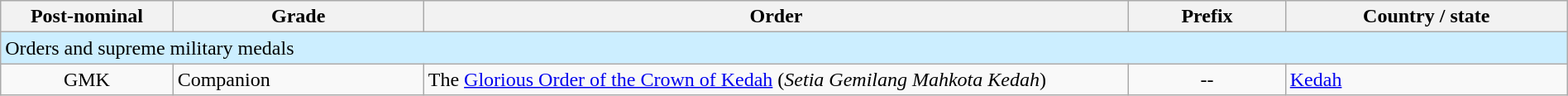<table class="wikitable" width=100%>
<tr>
<th width=11%>Post-nominal</th>
<th width=16%>Grade</th>
<th>Order</th>
<th width=10%>Prefix</th>
<th width=18%>Country / state</th>
</tr>
<tr>
<td colspan=5 style="background-color:#cceeff">Orders and supreme military medals</td>
</tr>
<tr>
<td align=center>GMK</td>
<td>Companion</td>
<td>The <a href='#'>Glorious Order of the Crown of Kedah</a> (<em>Setia Gemilang Mahkota Kedah</em>)</td>
<td align=center>--</td>
<td> <a href='#'>Kedah</a></td>
</tr>
</table>
